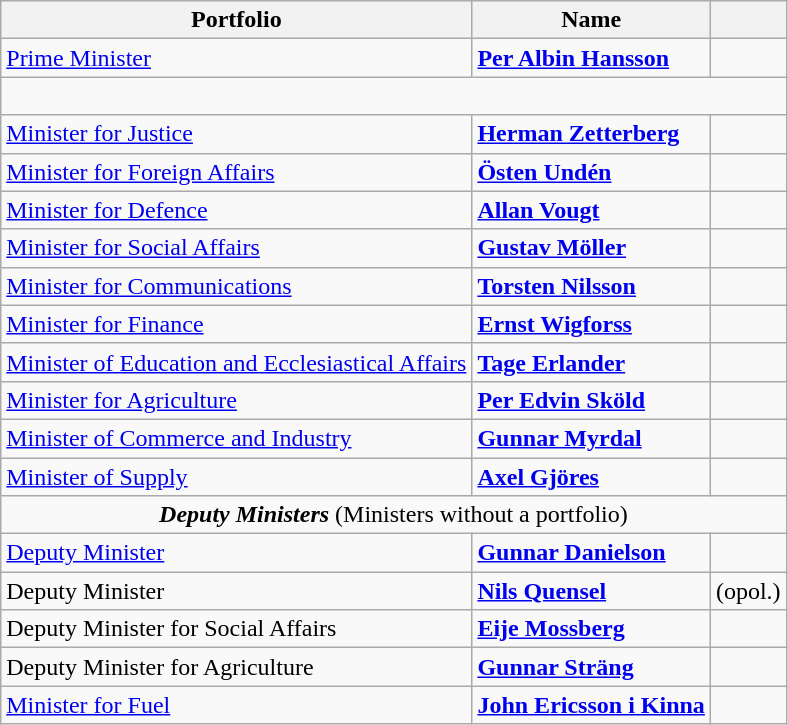<table class="wikitable">
<tr>
<th>Portfolio</th>
<th>Name</th>
<th></th>
</tr>
<tr>
<td><a href='#'>Prime Minister</a></td>
<td><strong><a href='#'>Per Albin Hansson</a></strong></td>
<td></td>
</tr>
<tr>
<td colspan="3"><br></td>
</tr>
<tr>
<td><a href='#'>Minister for Justice</a></td>
<td><strong><a href='#'>Herman Zetterberg</a></strong></td>
<td></td>
</tr>
<tr>
<td><a href='#'>Minister for Foreign Affairs</a></td>
<td><strong><a href='#'>Östen Undén</a></strong></td>
<td></td>
</tr>
<tr>
<td><a href='#'>Minister for Defence</a></td>
<td><strong><a href='#'>Allan Vougt</a></strong></td>
<td></td>
</tr>
<tr>
<td><a href='#'>Minister for Social Affairs</a></td>
<td><strong><a href='#'>Gustav Möller</a></strong></td>
<td></td>
</tr>
<tr>
<td><a href='#'>Minister for Communications</a></td>
<td><strong><a href='#'>Torsten Nilsson</a></strong></td>
<td></td>
</tr>
<tr>
<td><a href='#'>Minister for Finance</a></td>
<td><strong><a href='#'>Ernst Wigforss</a></strong></td>
<td></td>
</tr>
<tr>
<td><a href='#'>Minister of Education and Ecclesiastical Affairs</a></td>
<td><strong><a href='#'>Tage Erlander</a></strong></td>
<td></td>
</tr>
<tr>
<td><a href='#'>Minister for Agriculture</a></td>
<td><strong><a href='#'>Per Edvin Sköld</a></strong></td>
<td></td>
</tr>
<tr>
<td><a href='#'>Minister of Commerce and Industry</a></td>
<td><strong><a href='#'>Gunnar Myrdal</a></strong></td>
<td></td>
</tr>
<tr>
<td><a href='#'>Minister of Supply</a></td>
<td><strong><a href='#'>Axel Gjöres</a></strong></td>
<td></td>
</tr>
<tr>
<td colspan="4" align="center"><strong><em>Deputy Ministers</em></strong> (Ministers without a portfolio)</td>
</tr>
<tr>
<td><a href='#'>Deputy Minister</a></td>
<td><strong><a href='#'>Gunnar Danielson</a></strong></td>
<td></td>
</tr>
<tr>
<td>Deputy Minister</td>
<td><strong><a href='#'>Nils Quensel</a></strong></td>
<td>(opol.)</td>
</tr>
<tr>
<td>Deputy Minister for Social Affairs</td>
<td><strong><a href='#'>Eije Mossberg</a></strong></td>
<td></td>
</tr>
<tr>
<td>Deputy Minister for Agriculture</td>
<td><strong><a href='#'>Gunnar Sträng</a></strong></td>
<td></td>
</tr>
<tr>
<td><a href='#'>Minister for Fuel</a></td>
<td><strong><a href='#'>John Ericsson i Kinna</a></strong></td>
<td></td>
</tr>
</table>
